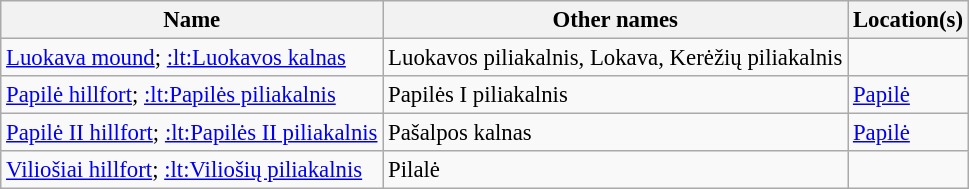<table class="wikitable" style="font-size: 95%;">
<tr>
<th>Name</th>
<th>Other names</th>
<th>Location(s)</th>
</tr>
<tr>
<td><a href='#'>Luokava mound</a>; <a href='#'>:lt:Luokavos kalnas</a></td>
<td>Luokavos piliakalnis, Lokava, Kerėžių piliakalnis</td>
<td></td>
</tr>
<tr>
<td><a href='#'>Papilė hillfort</a>; <a href='#'>:lt:Papilės piliakalnis</a></td>
<td>Papilės I piliakalnis</td>
<td><a href='#'>Papilė</a></td>
</tr>
<tr>
<td><a href='#'>Papilė II hillfort</a>; <a href='#'>:lt:Papilės II piliakalnis</a></td>
<td>Pašalpos kalnas</td>
<td><a href='#'>Papilė</a></td>
</tr>
<tr>
<td><a href='#'>Viliošiai hillfort</a>; <a href='#'>:lt:Viliošių piliakalnis</a></td>
<td>Pilalė</td>
<td></td>
</tr>
</table>
